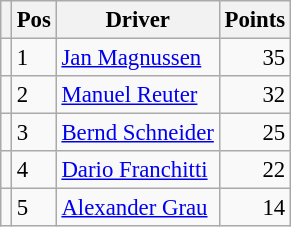<table class="wikitable" style="font-size: 95%;">
<tr>
<th></th>
<th>Pos</th>
<th>Driver</th>
<th>Points</th>
</tr>
<tr>
<td align="left"></td>
<td>1</td>
<td> <a href='#'>Jan Magnussen</a></td>
<td align="right">35</td>
</tr>
<tr>
<td align="left"></td>
<td>2</td>
<td> <a href='#'>Manuel Reuter</a></td>
<td align="right">32</td>
</tr>
<tr>
<td align="left"></td>
<td>3</td>
<td> <a href='#'>Bernd Schneider</a></td>
<td align="right">25</td>
</tr>
<tr>
<td align="left"></td>
<td>4</td>
<td> <a href='#'>Dario Franchitti</a></td>
<td align="right">22</td>
</tr>
<tr>
<td align="left"></td>
<td>5</td>
<td> <a href='#'>Alexander Grau</a></td>
<td align="right">14</td>
</tr>
</table>
